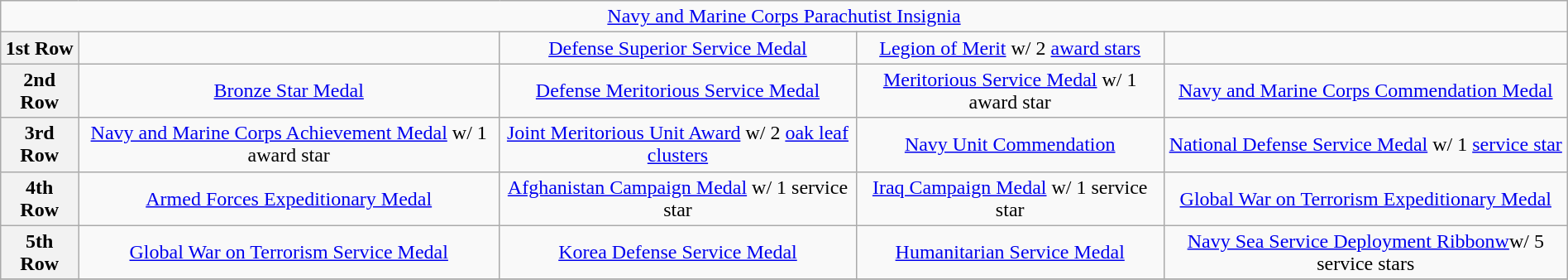<table class="wikitable" style="margin:1em auto; text-align:center;">
<tr>
<td colspan="5"><a href='#'>Navy and Marine Corps Parachutist Insignia</a></td>
</tr>
<tr>
<th>1st Row</th>
<td></td>
<td><a href='#'>Defense Superior Service Medal</a></td>
<td><a href='#'>Legion of Merit</a> w/ 2 <a href='#'>award stars</a></td>
<td></td>
</tr>
<tr>
<th>2nd Row</th>
<td><a href='#'>Bronze Star Medal</a></td>
<td><a href='#'>Defense Meritorious Service Medal</a></td>
<td><a href='#'>Meritorious Service Medal</a> w/ 1 award star</td>
<td><a href='#'>Navy and Marine Corps Commendation Medal</a></td>
</tr>
<tr>
<th>3rd Row</th>
<td><a href='#'>Navy and Marine Corps Achievement Medal</a> w/ 1 award star</td>
<td><a href='#'>Joint Meritorious Unit Award</a> w/ 2 <a href='#'>oak leaf clusters</a></td>
<td><a href='#'>Navy Unit Commendation</a></td>
<td><a href='#'>National Defense Service Medal</a> w/ 1 <a href='#'>service star</a></td>
</tr>
<tr>
<th>4th Row</th>
<td><a href='#'>Armed Forces Expeditionary Medal</a></td>
<td><a href='#'>Afghanistan Campaign Medal</a> w/ 1 service star</td>
<td><a href='#'>Iraq Campaign Medal</a> w/ 1 service star</td>
<td><a href='#'>Global War on Terrorism Expeditionary Medal</a></td>
</tr>
<tr>
<th>5th Row</th>
<td><a href='#'>Global War on Terrorism Service Medal</a></td>
<td><a href='#'>Korea Defense Service Medal</a></td>
<td><a href='#'>Humanitarian Service Medal</a></td>
<td><a href='#'>Navy Sea Service Deployment Ribbonw</a>w/ 5 service stars</td>
</tr>
<tr>
</tr>
</table>
